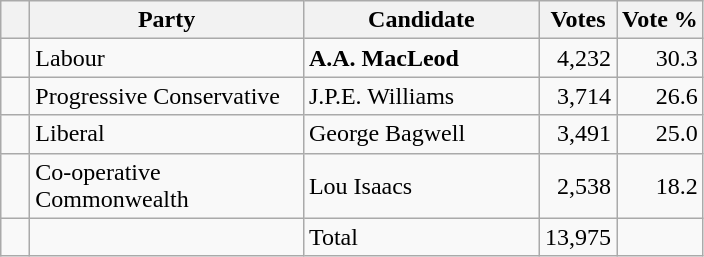<table class="wikitable">
<tr>
<th></th>
<th scope="col" width="175">Party</th>
<th scope="col" width="150">Candidate</th>
<th>Votes</th>
<th>Vote %</th>
</tr>
<tr>
<td>   </td>
<td>Labour</td>
<td><strong>A.A. MacLeod</strong></td>
<td align=right>4,232</td>
<td align=right>30.3</td>
</tr>
<tr>
<td>   </td>
<td>Progressive Conservative</td>
<td>J.P.E. Williams</td>
<td align=right>3,714</td>
<td align=right>26.6</td>
</tr>
<tr>
<td>   </td>
<td>Liberal</td>
<td>George Bagwell</td>
<td align=right>3,491</td>
<td align=right>25.0</td>
</tr>
<tr>
<td>   </td>
<td>Co-operative Commonwealth</td>
<td>Lou Isaacs</td>
<td align=right>2,538</td>
<td align=right>18.2</td>
</tr>
<tr>
<td></td>
<td></td>
<td>Total</td>
<td align=right>13,975</td>
<td></td>
</tr>
</table>
